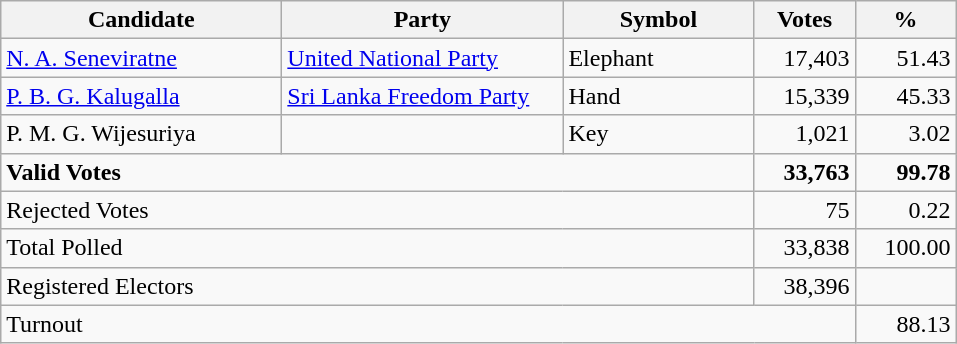<table class="wikitable" border="1" style="text-align:right;">
<tr>
<th align=left width="180">Candidate</th>
<th align=left width="180">Party</th>
<th align=left width="120">Symbol</th>
<th align=left width="60">Votes</th>
<th align=left width="60">%</th>
</tr>
<tr>
<td align=left><a href='#'>N. A. Seneviratne</a></td>
<td align=left><a href='#'>United National Party</a></td>
<td align=left>Elephant</td>
<td align=right>17,403</td>
<td align=right>51.43</td>
</tr>
<tr>
<td align=left><a href='#'>P. B. G. Kalugalla</a></td>
<td align=left><a href='#'>Sri Lanka Freedom Party</a></td>
<td align=left>Hand</td>
<td align=right>15,339</td>
<td align=right>45.33</td>
</tr>
<tr>
<td align=left>P. M. G. Wijesuriya</td>
<td align=left></td>
<td align=left>Key</td>
<td align=right>1,021</td>
<td align=right>3.02</td>
</tr>
<tr>
<td align=left colspan=3><strong>Valid Votes</strong></td>
<td align=right><strong>33,763</strong></td>
<td align=right><strong>99.78</strong></td>
</tr>
<tr>
<td align=left colspan=3>Rejected Votes</td>
<td align=right>75</td>
<td align=right>0.22</td>
</tr>
<tr>
<td align=left colspan=3>Total Polled</td>
<td align=right>33,838</td>
<td align=right>100.00</td>
</tr>
<tr>
<td align=left colspan=3>Registered Electors</td>
<td align=right>38,396</td>
<td></td>
</tr>
<tr>
<td align=left colspan=4>Turnout</td>
<td align=right>88.13</td>
</tr>
</table>
